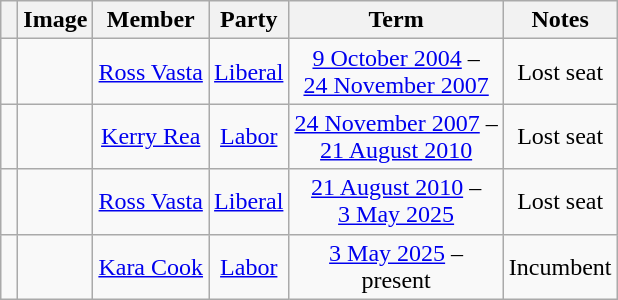<table class=wikitable style="text-align:center">
<tr>
<th></th>
<th>Image</th>
<th>Member</th>
<th>Party</th>
<th>Term</th>
<th>Notes</th>
</tr>
<tr>
<td> </td>
<td></td>
<td><a href='#'>Ross Vasta</a><br></td>
<td><a href='#'>Liberal</a></td>
<td nowrap><a href='#'>9 October 2004</a> –<br><a href='#'>24 November 2007</a></td>
<td>Lost seat</td>
</tr>
<tr>
<td> </td>
<td></td>
<td><a href='#'>Kerry Rea</a><br></td>
<td><a href='#'>Labor</a></td>
<td nowrap><a href='#'>24 November 2007</a> –<br><a href='#'>21 August 2010</a></td>
<td>Lost seat</td>
</tr>
<tr>
<td> </td>
<td></td>
<td><a href='#'>Ross Vasta</a><br></td>
<td><a href='#'>Liberal</a></td>
<td nowrap><a href='#'>21 August 2010</a> –<br><a href='#'>3 May 2025</a></td>
<td>Lost seat</td>
</tr>
<tr>
<td> </td>
<td></td>
<td><a href='#'>Kara Cook</a><br></td>
<td><a href='#'>Labor</a></td>
<td nowrap><a href='#'>3 May 2025</a> –<br>present</td>
<td>Incumbent</td>
</tr>
</table>
